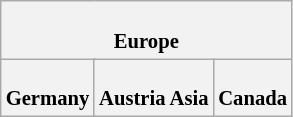<table class="wikitable plainrowheaders" style="background:#fff; font-size:86%; line-height:16px; border:grey solid 1px; border-collapse:collapse;">
<tr>
<th colspan="6"><br>Europe
</th>
</tr>
<tr>
<th colspan=2><br>Germany
</th>
<th colspan=2><br>Austria

Asia
</th>
<th colspan=2><br>Canada
</th>
</tr>
</table>
